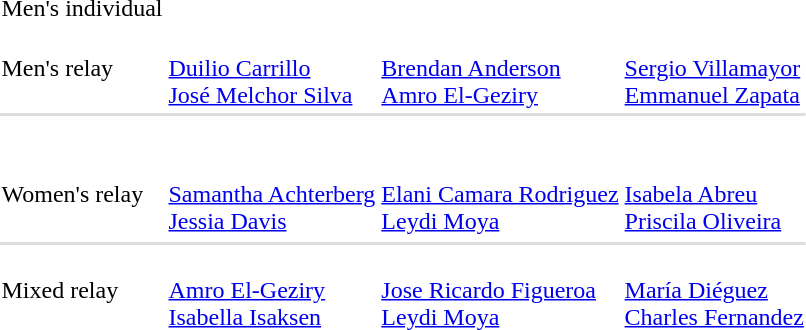<table>
<tr>
<td>Men's individual<br></td>
<td></td>
<td></td>
<td></td>
</tr>
<tr>
<td>Men's relay<br></td>
<td><br><a href='#'>Duilio Carrillo</a><br><a href='#'>José Melchor Silva</a></td>
<td><br><a href='#'>Brendan Anderson</a><br><a href='#'>Amro El-Geziry</a></td>
<td><br><a href='#'>Sergio Villamayor</a><br><a href='#'>Emmanuel Zapata</a></td>
</tr>
<tr bgcolor=#DDDDDD>
<td colspan=7></td>
</tr>
<tr>
<td><br></td>
<td></td>
<td></td>
<td></td>
</tr>
<tr>
<td>Women's relay<br></td>
<td><br><a href='#'>Samantha Achterberg</a><br><a href='#'>Jessia Davis</a></td>
<td><br><a href='#'>Elani Camara Rodriguez</a><br><a href='#'>Leydi Moya</a></td>
<td><br><a href='#'>Isabela Abreu</a><br><a href='#'>Priscila Oliveira</a></td>
</tr>
<tr>
</tr>
<tr bgcolor=#DDDDDD>
<td colspan=7></td>
</tr>
<tr>
<td>Mixed relay<br></td>
<td><br><a href='#'>Amro El-Geziry</a><br><a href='#'>Isabella Isaksen</a></td>
<td><br><a href='#'>Jose Ricardo Figueroa</a><br><a href='#'>Leydi Moya</a></td>
<td><br><a href='#'>María Diéguez</a><br><a href='#'>Charles Fernandez</a></td>
</tr>
</table>
